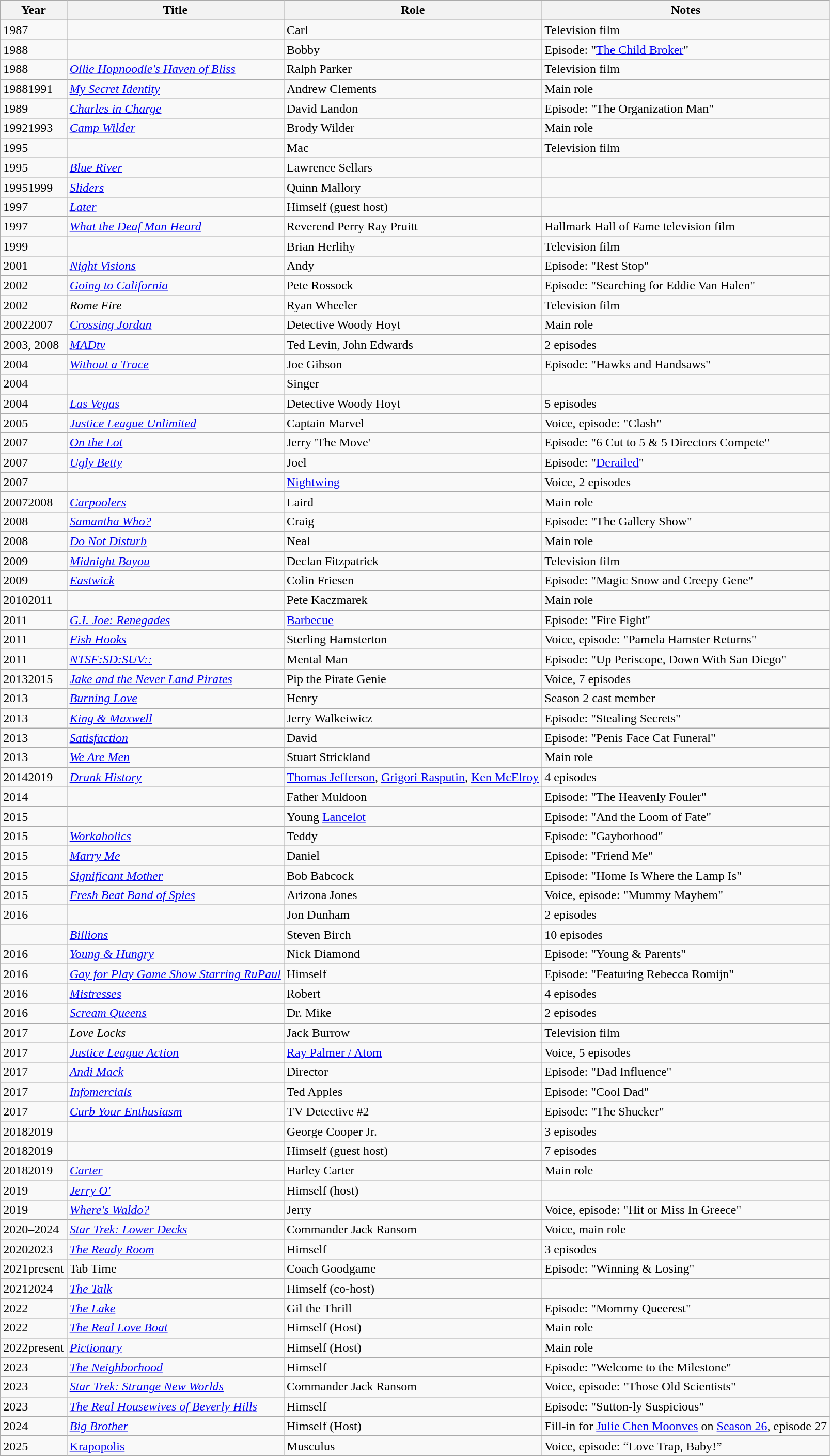<table class="wikitable sortable">
<tr>
<th scope="col">Year</th>
<th scope="col">Title</th>
<th scope="col">Role</th>
<th scope="col" class="unsortable">Notes</th>
</tr>
<tr>
<td>1987</td>
<td><em></em></td>
<td>Carl</td>
<td>Television film</td>
</tr>
<tr>
<td>1988</td>
<td><em></em></td>
<td>Bobby</td>
<td>Episode: "<a href='#'>The Child Broker</a>"</td>
</tr>
<tr>
<td>1988</td>
<td><em><a href='#'>Ollie Hopnoodle's Haven of Bliss</a></em></td>
<td>Ralph Parker</td>
<td>Television film</td>
</tr>
<tr>
<td>19881991</td>
<td><em><a href='#'>My Secret Identity</a></em></td>
<td>Andrew Clements</td>
<td>Main role</td>
</tr>
<tr>
<td>1989</td>
<td><em><a href='#'>Charles in Charge</a></em></td>
<td>David Landon</td>
<td>Episode: "The Organization Man"</td>
</tr>
<tr>
<td>19921993</td>
<td><em><a href='#'>Camp Wilder</a></em></td>
<td>Brody Wilder</td>
<td>Main role</td>
</tr>
<tr>
<td>1995</td>
<td><em></em></td>
<td>Mac</td>
<td>Television film</td>
</tr>
<tr>
<td>1995</td>
<td><em><a href='#'>Blue River</a></em></td>
<td>Lawrence Sellars</td>
<td></td>
</tr>
<tr>
<td>19951999</td>
<td><em><a href='#'>Sliders</a></em></td>
<td>Quinn Mallory</td>
<td></td>
</tr>
<tr>
<td>1997</td>
<td><em><a href='#'>Later</a></em></td>
<td>Himself (guest host)</td>
<td></td>
</tr>
<tr>
<td>1997</td>
<td><em><a href='#'>What the Deaf Man Heard</a></em></td>
<td>Reverend Perry Ray Pruitt</td>
<td>Hallmark Hall of Fame television film</td>
</tr>
<tr>
<td>1999</td>
<td><em></em></td>
<td>Brian Herlihy</td>
<td>Television film</td>
</tr>
<tr>
<td>2001</td>
<td><em><a href='#'>Night Visions</a></em></td>
<td>Andy</td>
<td>Episode: "Rest Stop"</td>
</tr>
<tr>
<td>2002</td>
<td><em><a href='#'>Going to California</a></em></td>
<td>Pete Rossock</td>
<td>Episode: "Searching for Eddie Van Halen"</td>
</tr>
<tr>
<td>2002</td>
<td><em>Rome Fire</em></td>
<td>Ryan Wheeler</td>
<td>Television film</td>
</tr>
<tr>
<td>20022007</td>
<td><em><a href='#'>Crossing Jordan</a></em></td>
<td>Detective Woody Hoyt</td>
<td>Main role</td>
</tr>
<tr>
<td>2003, 2008</td>
<td><em><a href='#'>MADtv</a></em></td>
<td>Ted Levin, John Edwards</td>
<td>2 episodes</td>
</tr>
<tr>
<td>2004</td>
<td><em><a href='#'>Without a Trace</a></em></td>
<td>Joe Gibson</td>
<td>Episode: "Hawks and Handsaws"</td>
</tr>
<tr>
<td>2004</td>
<td><em></em></td>
<td>Singer</td>
<td></td>
</tr>
<tr>
<td>2004</td>
<td><em><a href='#'>Las Vegas</a></em></td>
<td>Detective Woody Hoyt</td>
<td>5 episodes</td>
</tr>
<tr>
<td>2005</td>
<td><em><a href='#'>Justice League Unlimited</a></em></td>
<td>Captain Marvel</td>
<td>Voice, episode: "Clash"</td>
</tr>
<tr>
<td>2007</td>
<td><em><a href='#'>On the Lot</a></em></td>
<td>Jerry 'The Move'</td>
<td>Episode: "6 Cut to 5 & 5 Directors Compete"</td>
</tr>
<tr>
<td>2007</td>
<td><em><a href='#'>Ugly Betty</a></em></td>
<td>Joel</td>
<td>Episode: "<a href='#'>Derailed</a>"</td>
</tr>
<tr>
<td>2007</td>
<td><em></em></td>
<td><a href='#'>Nightwing</a></td>
<td>Voice, 2 episodes</td>
</tr>
<tr>
<td>20072008</td>
<td><em><a href='#'>Carpoolers</a></em></td>
<td>Laird</td>
<td>Main role</td>
</tr>
<tr>
<td>2008</td>
<td><em><a href='#'>Samantha Who?</a></em></td>
<td>Craig</td>
<td>Episode: "The Gallery Show"</td>
</tr>
<tr>
<td>2008</td>
<td><em><a href='#'>Do Not Disturb</a></em></td>
<td>Neal</td>
<td>Main role</td>
</tr>
<tr>
<td>2009</td>
<td><em><a href='#'>Midnight Bayou</a></em></td>
<td>Declan Fitzpatrick</td>
<td>Television film</td>
</tr>
<tr>
<td>2009</td>
<td><em><a href='#'>Eastwick</a></em></td>
<td>Colin Friesen</td>
<td>Episode: "Magic Snow and Creepy Gene"</td>
</tr>
<tr>
<td>20102011</td>
<td><em></em></td>
<td>Pete Kaczmarek</td>
<td>Main role</td>
</tr>
<tr>
<td>2011</td>
<td><em><a href='#'>G.I. Joe: Renegades</a></em></td>
<td><a href='#'>Barbecue</a></td>
<td>Episode: "Fire Fight"</td>
</tr>
<tr>
<td>2011</td>
<td><em><a href='#'>Fish Hooks</a></em></td>
<td>Sterling Hamsterton</td>
<td>Voice, episode: "Pamela Hamster Returns"</td>
</tr>
<tr>
<td>2011</td>
<td><em><a href='#'>NTSF:SD:SUV::</a></em></td>
<td>Mental Man</td>
<td>Episode: "Up Periscope, Down With San Diego"</td>
</tr>
<tr>
<td>20132015</td>
<td><em><a href='#'>Jake and the Never Land Pirates</a></em></td>
<td>Pip the Pirate Genie</td>
<td>Voice, 7 episodes</td>
</tr>
<tr>
<td>2013</td>
<td><em><a href='#'>Burning Love</a></em></td>
<td>Henry</td>
<td>Season 2 cast member</td>
</tr>
<tr>
<td>2013</td>
<td><em><a href='#'>King & Maxwell</a></em></td>
<td>Jerry Walkeiwicz</td>
<td>Episode: "Stealing Secrets"</td>
</tr>
<tr>
<td>2013</td>
<td><em><a href='#'>Satisfaction</a></em></td>
<td>David</td>
<td>Episode: "Penis Face Cat Funeral"</td>
</tr>
<tr>
<td>2013</td>
<td><em><a href='#'>We Are Men</a></em></td>
<td>Stuart Strickland</td>
<td>Main role</td>
</tr>
<tr>
<td>20142019</td>
<td><em><a href='#'>Drunk History</a></em></td>
<td><a href='#'>Thomas Jefferson</a>, <a href='#'>Grigori Rasputin</a>, <a href='#'>Ken McElroy</a></td>
<td>4 episodes</td>
</tr>
<tr>
<td>2014</td>
<td><em></em></td>
<td>Father Muldoon</td>
<td>Episode: "The Heavenly Fouler"</td>
</tr>
<tr>
<td>2015</td>
<td><em></em></td>
<td>Young <a href='#'>Lancelot</a></td>
<td>Episode: "And the Loom of Fate"</td>
</tr>
<tr>
<td>2015</td>
<td><em><a href='#'>Workaholics</a></em></td>
<td>Teddy</td>
<td>Episode: "Gayborhood"</td>
</tr>
<tr>
<td>2015</td>
<td><em><a href='#'>Marry Me</a></em></td>
<td>Daniel</td>
<td>Episode: "Friend Me"</td>
</tr>
<tr>
<td>2015</td>
<td><em><a href='#'>Significant Mother</a></em></td>
<td>Bob Babcock</td>
<td>Episode: "Home Is Where the Lamp Is"</td>
</tr>
<tr>
<td>2015</td>
<td><em><a href='#'>Fresh Beat Band of Spies</a></em></td>
<td>Arizona Jones</td>
<td>Voice, episode: "Mummy Mayhem"</td>
</tr>
<tr>
<td>2016</td>
<td><em></em></td>
<td>Jon Dunham</td>
<td>2 episodes</td>
</tr>
<tr>
<td></td>
<td><em><a href='#'>Billions</a></em></td>
<td>Steven Birch</td>
<td>10 episodes</td>
</tr>
<tr>
<td>2016</td>
<td><em><a href='#'>Young & Hungry</a></em></td>
<td>Nick Diamond</td>
<td>Episode: "Young & Parents"</td>
</tr>
<tr>
<td>2016</td>
<td><em><a href='#'>Gay for Play Game Show Starring RuPaul</a></em></td>
<td>Himself</td>
<td>Episode: "Featuring Rebecca Romijn"</td>
</tr>
<tr>
<td>2016</td>
<td><em><a href='#'>Mistresses</a></em></td>
<td>Robert</td>
<td>4 episodes</td>
</tr>
<tr>
<td>2016</td>
<td><em><a href='#'>Scream Queens</a></em></td>
<td>Dr. Mike</td>
<td>2 episodes</td>
</tr>
<tr>
<td>2017</td>
<td><em>Love Locks</em></td>
<td>Jack Burrow</td>
<td>Television film</td>
</tr>
<tr>
<td>2017</td>
<td><em><a href='#'>Justice League Action</a></em></td>
<td><a href='#'>Ray Palmer / Atom</a></td>
<td>Voice, 5 episodes</td>
</tr>
<tr>
<td>2017</td>
<td><em><a href='#'>Andi Mack</a></em></td>
<td>Director</td>
<td>Episode: "Dad Influence"</td>
</tr>
<tr>
<td>2017</td>
<td><em><a href='#'>Infomercials</a></em></td>
<td>Ted Apples</td>
<td>Episode: "Cool Dad"</td>
</tr>
<tr>
<td>2017</td>
<td><em><a href='#'>Curb Your Enthusiasm</a></em></td>
<td>TV Detective #2</td>
<td>Episode: "The Shucker"</td>
</tr>
<tr>
<td>20182019</td>
<td><em></em></td>
<td>George Cooper Jr.</td>
<td>3 episodes</td>
</tr>
<tr>
<td>20182019</td>
<td><em></em></td>
<td>Himself (guest host)</td>
<td>7 episodes</td>
</tr>
<tr>
<td>20182019</td>
<td><em><a href='#'>Carter</a></em></td>
<td>Harley Carter</td>
<td>Main role</td>
</tr>
<tr>
<td>2019</td>
<td><em><a href='#'>Jerry O'</a></em></td>
<td>Himself (host)</td>
<td></td>
</tr>
<tr>
<td>2019</td>
<td><em><a href='#'>Where's Waldo?</a></em></td>
<td>Jerry</td>
<td>Voice, episode: "Hit or Miss In Greece"</td>
</tr>
<tr>
<td>2020–2024</td>
<td><em><a href='#'>Star Trek: Lower Decks</a></em></td>
<td>Commander Jack Ransom</td>
<td>Voice, main role</td>
</tr>
<tr>
<td>20202023</td>
<td><em><a href='#'>The Ready Room</a></em></td>
<td>Himself</td>
<td>3 episodes</td>
</tr>
<tr>
<td>2021present</td>
<td>Tab Time</td>
<td>Coach Goodgame</td>
<td>Episode: "Winning & Losing"</td>
</tr>
<tr>
<td>20212024</td>
<td><em><a href='#'>The Talk</a></em></td>
<td>Himself (co-host)</td>
<td></td>
</tr>
<tr>
<td>2022</td>
<td><em><a href='#'>The Lake</a></em></td>
<td>Gil the Thrill</td>
<td>Episode: "Mommy Queerest"</td>
</tr>
<tr>
<td>2022</td>
<td><em><a href='#'>The Real Love Boat</a></em></td>
<td>Himself (Host)</td>
<td>Main role</td>
</tr>
<tr>
<td>2022present</td>
<td><em><a href='#'>Pictionary</a></em></td>
<td>Himself (Host)</td>
<td>Main role</td>
</tr>
<tr>
<td>2023</td>
<td><em><a href='#'>The Neighborhood</a></em></td>
<td>Himself</td>
<td>Episode: "Welcome to the Milestone"</td>
</tr>
<tr>
<td>2023</td>
<td><em><a href='#'>Star Trek: Strange New Worlds</a></em></td>
<td>Commander Jack Ransom</td>
<td>Voice, episode: "Those Old Scientists"</td>
</tr>
<tr>
<td>2023</td>
<td><em><a href='#'>The Real Housewives of Beverly Hills</a></em></td>
<td>Himself</td>
<td>Episode: "Sutton-ly Suspicious"</td>
</tr>
<tr>
<td>2024</td>
<td><em><a href='#'>Big Brother</a></em></td>
<td>Himself (Host)</td>
<td>Fill-in  for <a href='#'>Julie Chen Moonves</a> on <a href='#'>Season 26</a>, episode 27</td>
</tr>
<tr>
<td>2025</td>
<td><a href='#'>Krapopolis</a></td>
<td>Musculus</td>
<td>Voice, episode: “Love Trap, Baby!”</td>
</tr>
</table>
